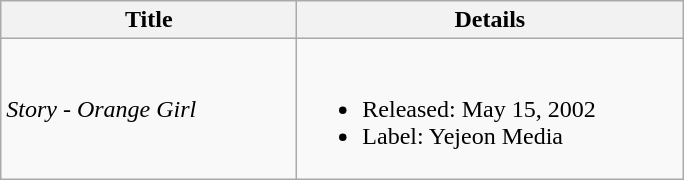<table class="wikitable">
<tr>
<th align="left" width="190px">Title</th>
<th align="left" width="250px">Details</th>
</tr>
<tr>
<td><em>Story - Orange Girl</em></td>
<td><br><ul><li>Released: May 15, 2002</li><li>Label: Yejeon Media</li></ul></td>
</tr>
</table>
